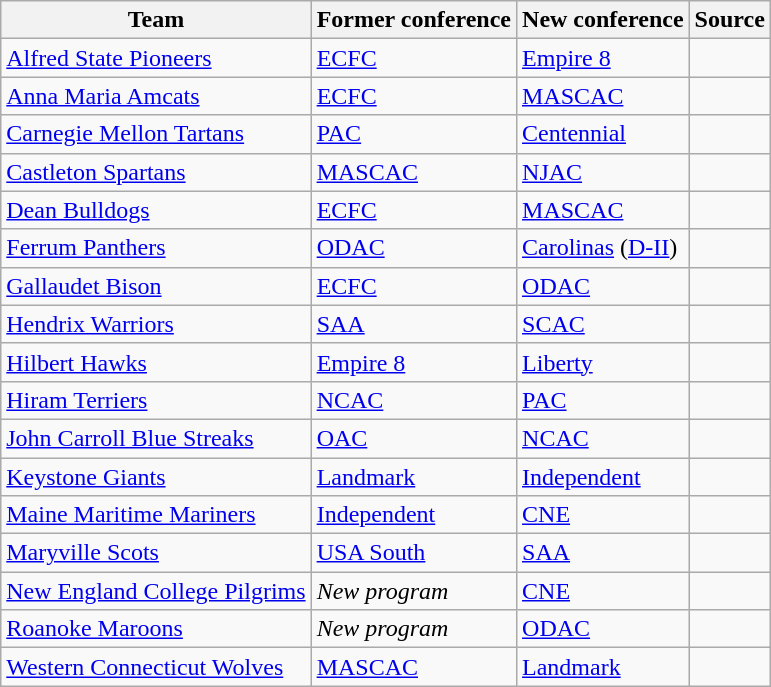<table class="wikitable sortable">
<tr>
<th>Team</th>
<th>Former conference</th>
<th>New conference</th>
<th>Source</th>
</tr>
<tr>
<td><a href='#'>Alfred State Pioneers</a></td>
<td><a href='#'>ECFC</a></td>
<td><a href='#'>Empire 8</a></td>
<td></td>
</tr>
<tr>
<td><a href='#'>Anna Maria Amcats</a></td>
<td><a href='#'>ECFC</a></td>
<td><a href='#'>MASCAC</a></td>
<td></td>
</tr>
<tr>
<td><a href='#'>Carnegie Mellon Tartans</a></td>
<td><a href='#'>PAC</a></td>
<td><a href='#'>Centennial</a></td>
<td></td>
</tr>
<tr>
<td><a href='#'>Castleton Spartans</a></td>
<td><a href='#'>MASCAC</a></td>
<td><a href='#'>NJAC</a></td>
<td></td>
</tr>
<tr>
<td><a href='#'>Dean Bulldogs</a></td>
<td><a href='#'>ECFC</a></td>
<td><a href='#'>MASCAC</a></td>
<td></td>
</tr>
<tr>
<td><a href='#'>Ferrum Panthers</a></td>
<td><a href='#'>ODAC</a></td>
<td><a href='#'>Carolinas</a> (<a href='#'>D-II</a>)</td>
<td></td>
</tr>
<tr>
<td><a href='#'>Gallaudet Bison</a></td>
<td><a href='#'>ECFC</a></td>
<td><a href='#'>ODAC</a></td>
<td></td>
</tr>
<tr>
<td><a href='#'>Hendrix Warriors</a></td>
<td><a href='#'>SAA</a></td>
<td><a href='#'>SCAC</a></td>
<td></td>
</tr>
<tr>
<td><a href='#'>Hilbert Hawks</a></td>
<td><a href='#'>Empire 8</a></td>
<td><a href='#'>Liberty</a></td>
<td></td>
</tr>
<tr>
<td><a href='#'>Hiram Terriers</a></td>
<td><a href='#'>NCAC</a></td>
<td><a href='#'>PAC</a></td>
<td></td>
</tr>
<tr>
<td><a href='#'>John Carroll Blue Streaks</a></td>
<td><a href='#'>OAC</a></td>
<td><a href='#'>NCAC</a></td>
<td></td>
</tr>
<tr>
<td><a href='#'>Keystone Giants</a></td>
<td><a href='#'>Landmark</a></td>
<td><a href='#'>Independent</a></td>
<td></td>
</tr>
<tr>
<td><a href='#'>Maine Maritime Mariners</a></td>
<td><a href='#'>Independent</a></td>
<td><a href='#'>CNE</a></td>
<td></td>
</tr>
<tr>
<td><a href='#'>Maryville Scots</a></td>
<td><a href='#'>USA South</a></td>
<td><a href='#'>SAA</a></td>
<td></td>
</tr>
<tr>
<td><a href='#'>New England College Pilgrims</a></td>
<td><em>New program</em></td>
<td><a href='#'>CNE</a></td>
<td></td>
</tr>
<tr>
<td><a href='#'>Roanoke Maroons</a></td>
<td><em>New program</em></td>
<td><a href='#'>ODAC</a></td>
<td></td>
</tr>
<tr>
<td><a href='#'>Western Connecticut Wolves</a></td>
<td><a href='#'>MASCAC</a></td>
<td><a href='#'>Landmark</a></td>
<td></td>
</tr>
</table>
